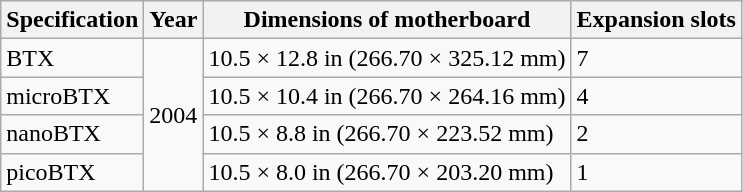<table class=wikitable>
<tr>
<th align=left>Specification</th>
<th align=left>Year</th>
<th align=left>Dimensions of motherboard</th>
<th align=left>Expansion slots</th>
</tr>
<tr>
<td>BTX</td>
<td rowspan="4">2004</td>
<td>10.5 × 12.8 in (266.70 × 325.12 mm)</td>
<td>7</td>
</tr>
<tr>
<td>microBTX</td>
<td>10.5 × 10.4 in (266.70 × 264.16 mm)</td>
<td>4</td>
</tr>
<tr>
<td>nanoBTX</td>
<td>10.5 × 8.8 in (266.70 × 223.52 mm)</td>
<td>2</td>
</tr>
<tr>
<td>picoBTX</td>
<td>10.5 × 8.0 in (266.70 × 203.20 mm)</td>
<td>1</td>
</tr>
</table>
